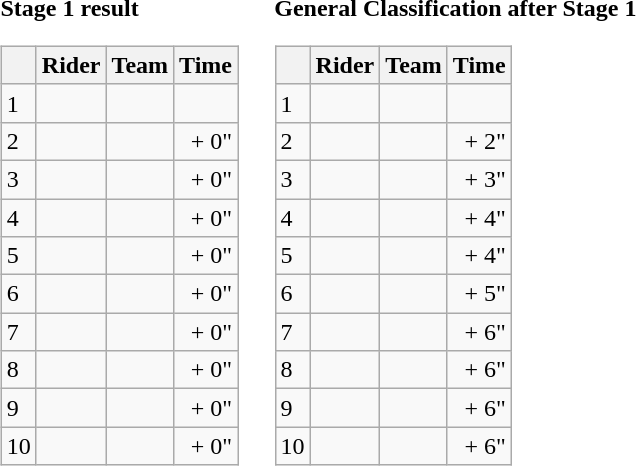<table>
<tr>
<td><strong>Stage 1 result</strong><br><table class="wikitable">
<tr>
<th></th>
<th>Rider</th>
<th>Team</th>
<th>Time</th>
</tr>
<tr>
<td>1</td>
<td></td>
<td></td>
<td style="text-align:right;"></td>
</tr>
<tr>
<td>2</td>
<td></td>
<td></td>
<td style="text-align:right;">+ 0"</td>
</tr>
<tr>
<td>3</td>
<td></td>
<td></td>
<td style="text-align:right;">+ 0"</td>
</tr>
<tr>
<td>4</td>
<td></td>
<td></td>
<td style="text-align:right;">+ 0"</td>
</tr>
<tr>
<td>5</td>
<td></td>
<td></td>
<td style="text-align:right;">+ 0"</td>
</tr>
<tr>
<td>6</td>
<td></td>
<td></td>
<td style="text-align:right;">+ 0"</td>
</tr>
<tr>
<td>7</td>
<td></td>
<td></td>
<td style="text-align:right;">+ 0"</td>
</tr>
<tr>
<td>8</td>
<td></td>
<td></td>
<td style="text-align:right;">+ 0"</td>
</tr>
<tr>
<td>9</td>
<td></td>
<td></td>
<td style="text-align:right;">+ 0"</td>
</tr>
<tr>
<td>10</td>
<td></td>
<td></td>
<td style="text-align:right;">+ 0"</td>
</tr>
</table>
</td>
<td></td>
<td><strong>General Classification after Stage 1</strong><br><table class="wikitable">
<tr>
<th></th>
<th>Rider</th>
<th>Team</th>
<th>Time</th>
</tr>
<tr>
<td>1</td>
<td> </td>
<td></td>
<td style="text-align:right;"></td>
</tr>
<tr>
<td>2</td>
<td> </td>
<td></td>
<td style="text-align:right;">+ 2"</td>
</tr>
<tr>
<td>3</td>
<td></td>
<td></td>
<td style="text-align:right;">+ 3"</td>
</tr>
<tr>
<td>4</td>
<td></td>
<td></td>
<td style="text-align:right;">+ 4"</td>
</tr>
<tr>
<td>5</td>
<td></td>
<td></td>
<td style="text-align:right;">+ 4"</td>
</tr>
<tr>
<td>6</td>
<td></td>
<td></td>
<td style="text-align:right;">+ 5"</td>
</tr>
<tr>
<td>7</td>
<td></td>
<td></td>
<td style="text-align:right;">+ 6"</td>
</tr>
<tr>
<td>8</td>
<td></td>
<td></td>
<td style="text-align:right;">+ 6"</td>
</tr>
<tr>
<td>9</td>
<td> </td>
<td></td>
<td style="text-align:right;">+ 6"</td>
</tr>
<tr>
<td>10</td>
<td></td>
<td></td>
<td style="text-align:right;">+ 6"</td>
</tr>
</table>
</td>
</tr>
</table>
